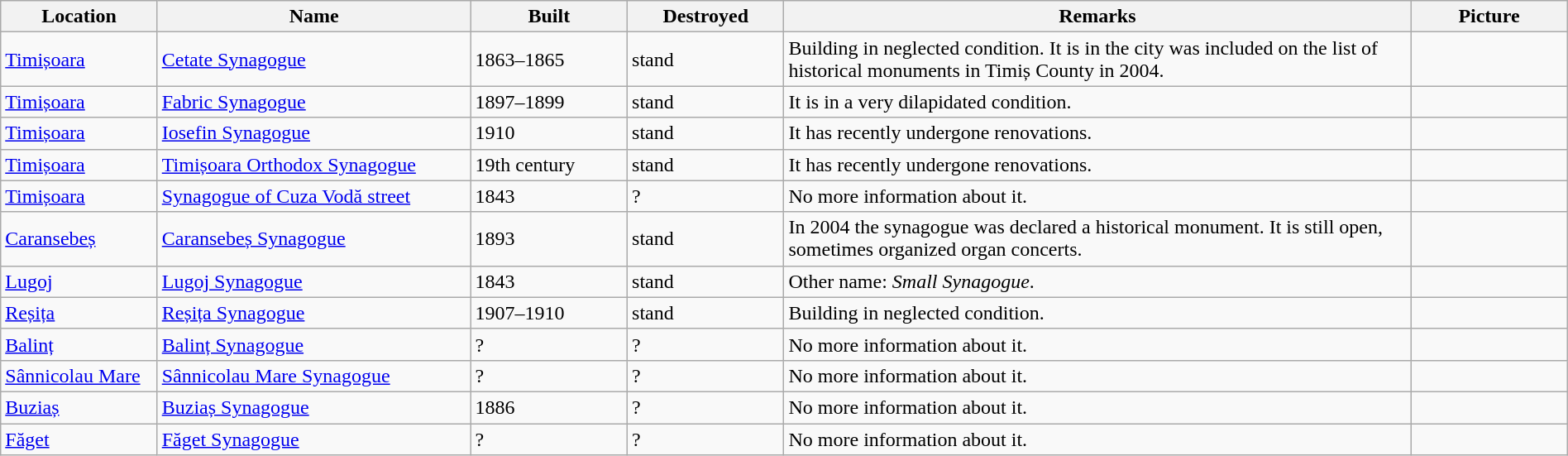<table class="wikitable sortable" width="100%">
<tr>
<th width="10%">Location</th>
<th width="20%">Name</th>
<th width="10%">Built</th>
<th width="10%">Destroyed</th>
<th width="40%" class="unsortable">Remarks</th>
<th width="10%" class="unsortable">Picture</th>
</tr>
<tr>
<td><a href='#'>Timișoara</a></td>
<td><a href='#'>Cetate Synagogue</a></td>
<td>1863–1865</td>
<td>stand</td>
<td>Building in neglected condition. It is in the city was included on the list of historical monuments in Timiș County in 2004.</td>
<td></td>
</tr>
<tr>
<td><a href='#'>Timișoara</a></td>
<td><a href='#'>Fabric Synagogue</a></td>
<td>1897–1899</td>
<td>stand</td>
<td>It is in a very dilapidated condition.</td>
<td></td>
</tr>
<tr>
<td><a href='#'>Timișoara</a></td>
<td><a href='#'>Iosefin Synagogue</a></td>
<td>1910</td>
<td>stand</td>
<td>It has recently undergone renovations.</td>
<td></td>
</tr>
<tr>
<td><a href='#'>Timișoara</a></td>
<td><a href='#'>Timișoara Orthodox Synagogue</a></td>
<td>19th century</td>
<td>stand</td>
<td>It has recently undergone renovations.</td>
<td></td>
</tr>
<tr>
<td><a href='#'>Timișoara</a></td>
<td><a href='#'>Synagogue of Cuza Vodă street</a></td>
<td>1843</td>
<td>?</td>
<td>No more information about it.</td>
<td></td>
</tr>
<tr>
<td><a href='#'>Caransebeș</a></td>
<td><a href='#'>Caransebeș Synagogue</a></td>
<td>1893</td>
<td>stand</td>
<td>In 2004 the synagogue was declared a historical monument. It is still open, sometimes organized organ concerts.</td>
<td></td>
</tr>
<tr>
<td><a href='#'>Lugoj</a></td>
<td><a href='#'>Lugoj Synagogue</a></td>
<td>1843</td>
<td>stand</td>
<td>Other name: <em>Small Synagogue</em>.</td>
<td></td>
</tr>
<tr>
<td><a href='#'>Reșița</a></td>
<td><a href='#'>Reșița Synagogue</a></td>
<td>1907–1910</td>
<td>stand</td>
<td>Building in neglected condition.</td>
<td></td>
</tr>
<tr>
<td><a href='#'>Balinț</a></td>
<td><a href='#'>Balinț Synagogue</a></td>
<td>?</td>
<td>?</td>
<td>No more information about it.</td>
<td></td>
</tr>
<tr>
<td><a href='#'>Sânnicolau Mare</a></td>
<td><a href='#'>Sânnicolau Mare Synagogue</a></td>
<td>?</td>
<td>?</td>
<td>No more information about it.</td>
<td></td>
</tr>
<tr>
<td><a href='#'>Buziaș</a></td>
<td><a href='#'>Buziaș Synagogue</a></td>
<td>1886</td>
<td>?</td>
<td>No more information about it.</td>
<td></td>
</tr>
<tr>
<td><a href='#'>Făget</a></td>
<td><a href='#'>Făget Synagogue</a></td>
<td>?</td>
<td>?</td>
<td>No more information about it.</td>
<td></td>
</tr>
</table>
